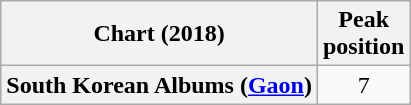<table class="wikitable sortable plainrowheaders" style="text-align:center">
<tr>
<th scope="col">Chart (2018)</th>
<th scope="col">Peak<br> position</th>
</tr>
<tr>
<th scope="row">South Korean Albums (<a href='#'>Gaon</a>)</th>
<td>7</td>
</tr>
</table>
